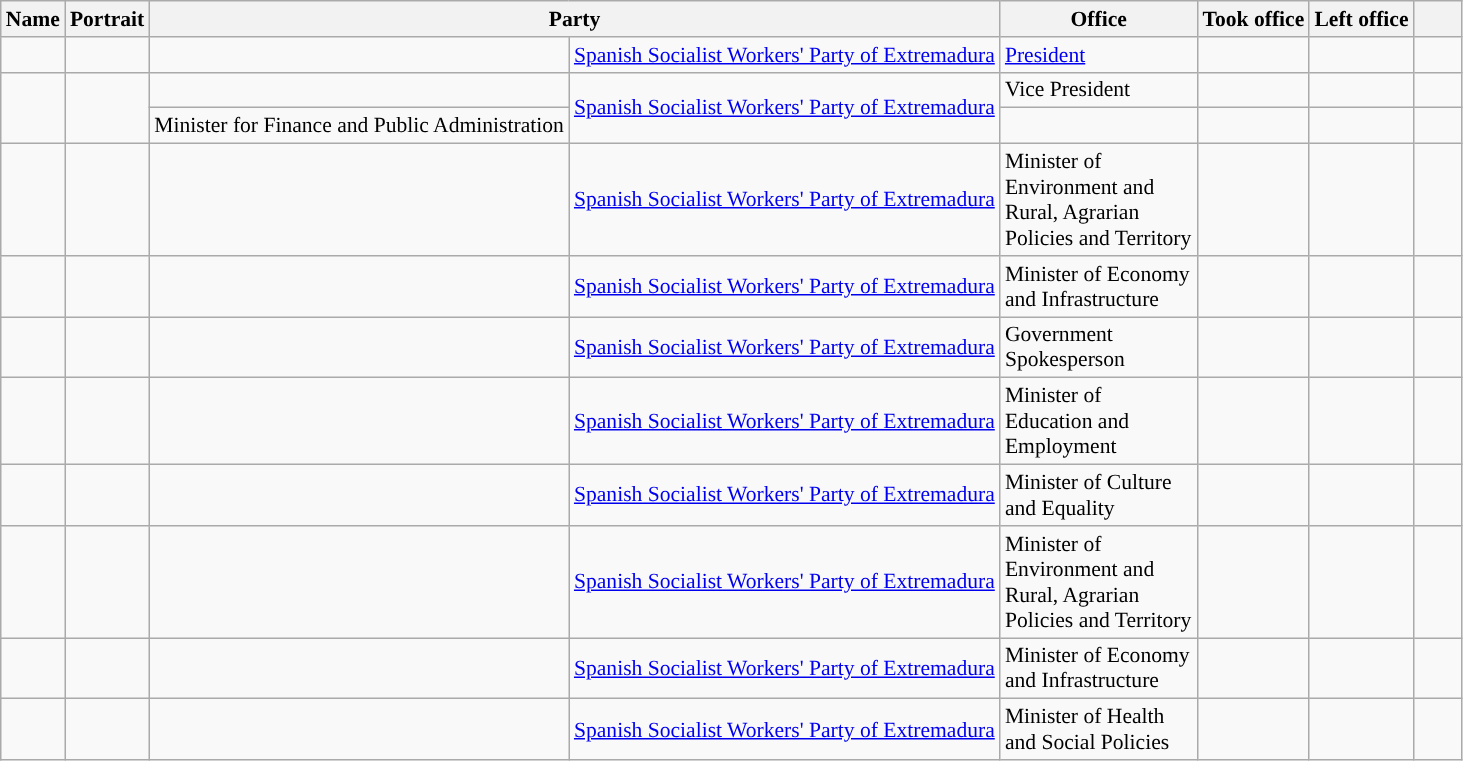<table class="wikitable plainrowheaders sortable" style="font-size:90%; text-align:left;">
<tr>
<th scope=col>Name</th>
<th scope=col class=unsortable>Portrait</th>
<th scope=col colspan="2">Party</th>
<th scope=col width=125px>Office</th>
<th scope=col>Took office</th>
<th scope=col>Left office</th>
<th scope=col width=25px class=unsortable></th>
</tr>
<tr>
<td style="white-space: nowrap;"></td>
<td align=center></td>
<td !align="center" style="background:"></td>
<td><a href='#'>Spanish Socialist Workers' Party of Extremadura</a></td>
<td><a href='#'>President</a></td>
<td align=center></td>
<td align=center></td>
<td align=center></td>
</tr>
<tr>
<td style="white-space: nowrap;" rowspan=2></td>
<td align=center rowspan=2></td>
<td !align="center" style="background:"></td>
<td rowspan=2><a href='#'>Spanish Socialist Workers' Party of Extremadura</a></td>
<td>Vice President</td>
<td align=center></td>
<td align=center></td>
<td align=center></td>
</tr>
<tr>
<td>Minister for Finance and Public Administration</td>
<td align=center></td>
<td align=center></td>
<td align=center></td>
</tr>
<tr>
<td style="white-space: nowrap;"></td>
<td align=center></td>
<td !align="center" style="background:"></td>
<td><a href='#'>Spanish Socialist Workers' Party of Extremadura</a></td>
<td>Minister of Environment and Rural, Agrarian Policies and Territory</td>
<td align=center></td>
<td align=center></td>
<td align=center></td>
</tr>
<tr>
<td style="white-space: nowrap;"></td>
<td align=center></td>
<td !align="center" style="background:"></td>
<td><a href='#'>Spanish Socialist Workers' Party of Extremadura</a></td>
<td>Minister of Economy and Infrastructure</td>
<td align=center></td>
<td align=center></td>
<td align=center></td>
</tr>
<tr>
<td style="white-space: nowrap;"></td>
<td align=center></td>
<td !align="center" style="background:"></td>
<td><a href='#'>Spanish Socialist Workers' Party of Extremadura</a></td>
<td>Government Spokesperson</td>
<td align=center></td>
<td align=center></td>
<td align=center></td>
</tr>
<tr>
<td style="white-space: nowrap;"></td>
<td align=center></td>
<td !align="center" style="background:"></td>
<td><a href='#'>Spanish Socialist Workers' Party of Extremadura</a></td>
<td>Minister of Education and Employment</td>
<td align=center></td>
<td align=center></td>
<td align=center></td>
</tr>
<tr>
<td style="white-space: nowrap;"></td>
<td align=center></td>
<td !align="center" style="background:"></td>
<td><a href='#'>Spanish Socialist Workers' Party of Extremadura</a></td>
<td>Minister of Culture and Equality</td>
<td align=center></td>
<td align=center></td>
<td align=center></td>
</tr>
<tr>
<td style="white-space: nowrap;"></td>
<td align=center></td>
<td !align="center" style="background:"></td>
<td><a href='#'>Spanish Socialist Workers' Party of Extremadura</a></td>
<td>Minister of Environment and Rural, Agrarian Policies and Territory</td>
<td align=center></td>
<td align=center></td>
<td align=center></td>
</tr>
<tr>
<td style="white-space: nowrap;"></td>
<td align=center></td>
<td !align="center" style="background:"></td>
<td><a href='#'>Spanish Socialist Workers' Party of Extremadura</a></td>
<td>Minister of Economy and Infrastructure</td>
<td align=center></td>
<td align=center></td>
<td align=center></td>
</tr>
<tr>
<td style="white-space: nowrap;"></td>
<td align=center></td>
<td !align="center" style="background:"></td>
<td><a href='#'>Spanish Socialist Workers' Party of Extremadura</a></td>
<td>Minister of Health and Social Policies</td>
<td align=center></td>
<td align=center></td>
<td align=center></td>
</tr>
</table>
